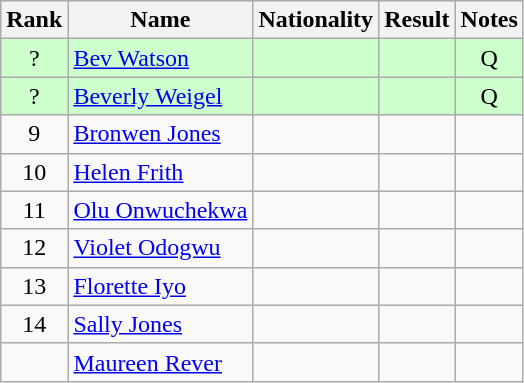<table class="wikitable sortable" style="text-align:center">
<tr>
<th>Rank</th>
<th>Name</th>
<th>Nationality</th>
<th>Result</th>
<th>Notes</th>
</tr>
<tr bgcolor=ccffcc>
<td>?</td>
<td align=left><a href='#'>Bev Watson</a></td>
<td align=left></td>
<td></td>
<td>Q</td>
</tr>
<tr bgcolor=ccffcc>
<td>?</td>
<td align=left><a href='#'>Beverly Weigel</a></td>
<td align=left></td>
<td></td>
<td>Q</td>
</tr>
<tr>
<td>9</td>
<td align=left><a href='#'>Bronwen Jones</a></td>
<td align=left></td>
<td></td>
<td></td>
</tr>
<tr>
<td>10</td>
<td align=left><a href='#'>Helen Frith</a></td>
<td align=left></td>
<td></td>
<td></td>
</tr>
<tr>
<td>11</td>
<td align=left><a href='#'>Olu Onwuchekwa</a></td>
<td align=left></td>
<td></td>
<td></td>
</tr>
<tr>
<td>12</td>
<td align=left><a href='#'>Violet Odogwu</a></td>
<td align=left></td>
<td></td>
<td></td>
</tr>
<tr>
<td>13</td>
<td align=left><a href='#'>Florette Iyo</a></td>
<td align=left></td>
<td></td>
<td></td>
</tr>
<tr>
<td>14</td>
<td align=left><a href='#'>Sally Jones</a></td>
<td align=left></td>
<td></td>
<td></td>
</tr>
<tr>
<td></td>
<td align=left><a href='#'>Maureen Rever</a></td>
<td align=left></td>
<td></td>
<td></td>
</tr>
</table>
